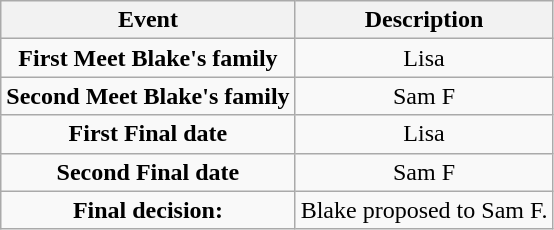<table class="wikitable sortable" style="text-align:center;">
<tr>
<th>Event</th>
<th>Description</th>
</tr>
<tr>
<td><strong>First Meet Blake's family</strong></td>
<td>Lisa</td>
</tr>
<tr>
<td><strong>Second Meet Blake's family</strong></td>
<td>Sam F</td>
</tr>
<tr>
<td><strong>First Final date</strong></td>
<td>Lisa</td>
</tr>
<tr>
<td><strong>Second Final date</strong></td>
<td>Sam F</td>
</tr>
<tr>
<td><strong>Final decision:</strong></td>
<td>Blake proposed to Sam F.</td>
</tr>
</table>
